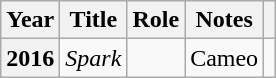<table class="wikitable plainrowheaders">
<tr>
<th scope="col">Year</th>
<th scope="col">Title</th>
<th scope="col">Role</th>
<th scope="col">Notes</th>
<th scope="col" class="unsortable"></th>
</tr>
<tr>
<th scope="row">2016</th>
<td><em>Spark</em></td>
<td></td>
<td>Cameo</td>
<td style="text-align:center"></td>
</tr>
</table>
